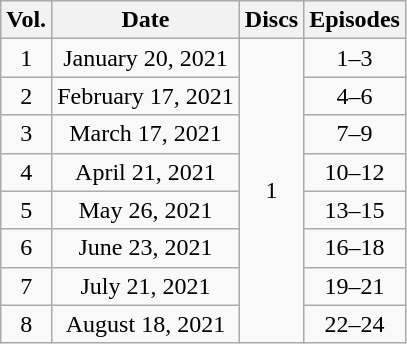<table class="wikitable" style="text-align:center;">
<tr>
<th>Vol.</th>
<th>Date</th>
<th>Discs</th>
<th>Episodes</th>
</tr>
<tr>
<td>1</td>
<td>January 20, 2021</td>
<td rowspan="8">1</td>
<td>1–3</td>
</tr>
<tr>
<td>2</td>
<td>February 17, 2021</td>
<td>4–6</td>
</tr>
<tr>
<td>3</td>
<td>March 17, 2021</td>
<td>7–9</td>
</tr>
<tr>
<td>4</td>
<td>April 21, 2021</td>
<td>10–12</td>
</tr>
<tr>
<td>5</td>
<td>May 26, 2021</td>
<td>13–15</td>
</tr>
<tr>
<td>6</td>
<td>June 23, 2021</td>
<td>16–18</td>
</tr>
<tr>
<td>7</td>
<td>July 21, 2021</td>
<td>19–21</td>
</tr>
<tr>
<td>8</td>
<td>August 18, 2021</td>
<td>22–24</td>
</tr>
</table>
